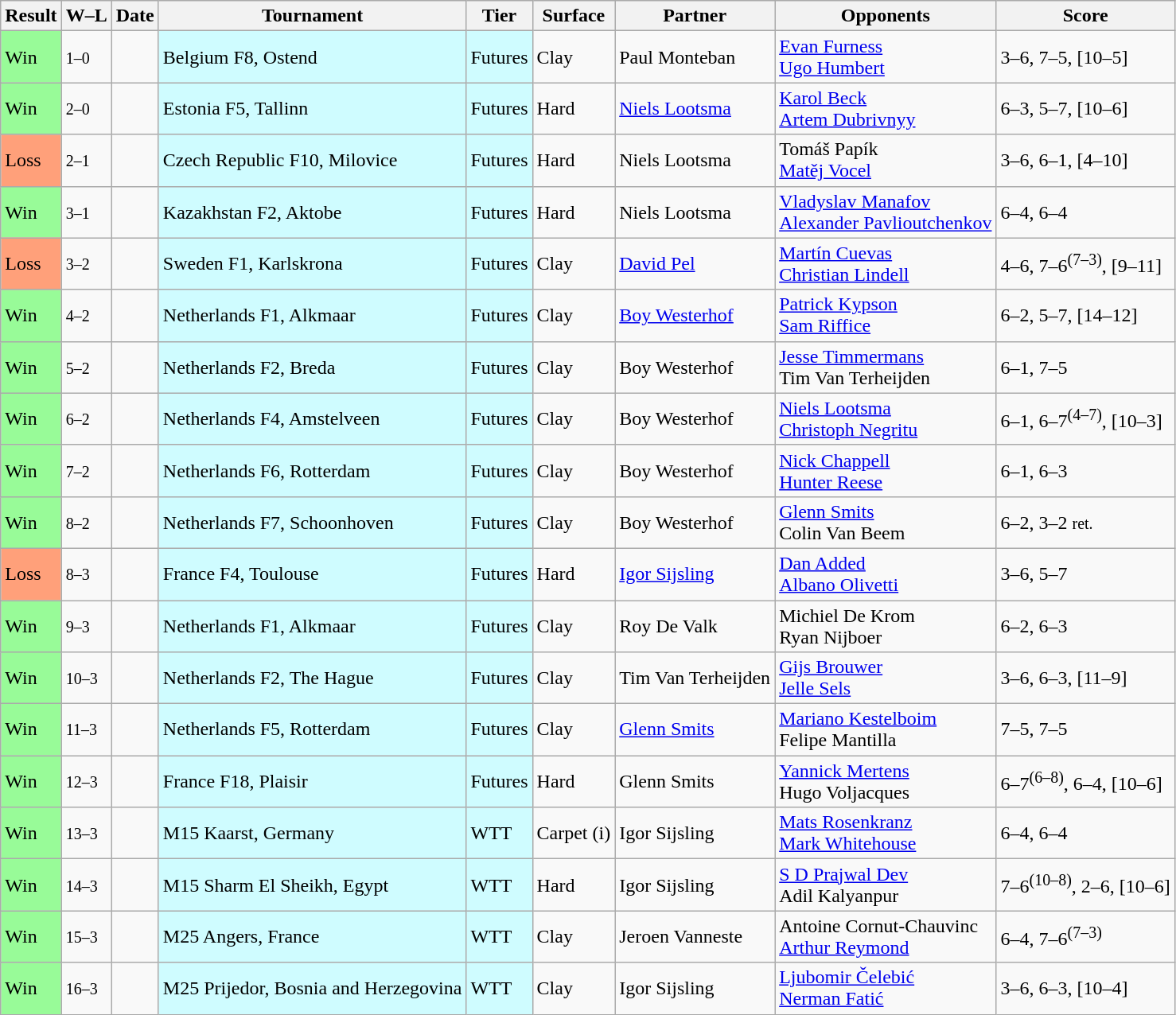<table class="sortable wikitable nowrap">
<tr>
<th>Result</th>
<th class="unsortable">W–L</th>
<th>Date</th>
<th>Tournament</th>
<th>Tier</th>
<th>Surface</th>
<th>Partner</th>
<th>Opponents</th>
<th class="unsortable">Score</th>
</tr>
<tr>
<td bgcolor=98fb98>Win</td>
<td><small>1–0</small></td>
<td></td>
<td style=background:#cffcff>Belgium F8, Ostend</td>
<td style=background:#cffcff>Futures</td>
<td>Clay</td>
<td> Paul Monteban</td>
<td> <a href='#'>Evan Furness</a><br> <a href='#'>Ugo Humbert</a></td>
<td>3–6, 7–5, [10–5]</td>
</tr>
<tr>
<td bgcolor=98fb98>Win</td>
<td><small>2–0</small></td>
<td></td>
<td style=background:#cffcff>Estonia F5, Tallinn</td>
<td style=background:#cffcff>Futures</td>
<td>Hard</td>
<td> <a href='#'>Niels Lootsma</a></td>
<td> <a href='#'>Karol Beck</a><br> <a href='#'>Artem Dubrivnyy</a></td>
<td>6–3, 5–7, [10–6]</td>
</tr>
<tr>
<td bgcolor=ffa07a>Loss</td>
<td><small>2–1</small></td>
<td></td>
<td style=background:#cffcff>Czech Republic F10, Milovice</td>
<td style=background:#cffcff>Futures</td>
<td>Hard</td>
<td> Niels Lootsma</td>
<td> Tomáš Papík<br> <a href='#'>Matěj Vocel</a></td>
<td>3–6, 6–1, [4–10]</td>
</tr>
<tr>
<td bgcolor=98fb98>Win</td>
<td><small>3–1</small></td>
<td></td>
<td style=background:#cffcff>Kazakhstan F2, Aktobe</td>
<td style=background:#cffcff>Futures</td>
<td>Hard</td>
<td> Niels Lootsma</td>
<td> <a href='#'>Vladyslav Manafov</a><br> <a href='#'>Alexander Pavlioutchenkov</a></td>
<td>6–4, 6–4</td>
</tr>
<tr>
<td bgcolor=ffa07a>Loss</td>
<td><small>3–2</small></td>
<td></td>
<td style=background:#cffcff>Sweden F1, Karlskrona</td>
<td style=background:#cffcff>Futures</td>
<td>Clay</td>
<td> <a href='#'>David Pel</a></td>
<td> <a href='#'>Martín Cuevas</a><br> <a href='#'>Christian Lindell</a></td>
<td>4–6, 7–6<sup>(7–3)</sup>, [9–11]</td>
</tr>
<tr>
<td bgcolor=98fb98>Win</td>
<td><small>4–2</small></td>
<td></td>
<td style=background:#cffcff>Netherlands F1, Alkmaar</td>
<td style=background:#cffcff>Futures</td>
<td>Clay</td>
<td> <a href='#'>Boy Westerhof</a></td>
<td> <a href='#'>Patrick Kypson</a><br> <a href='#'>Sam Riffice</a></td>
<td>6–2, 5–7, [14–12]</td>
</tr>
<tr>
<td bgcolor=98fb98>Win</td>
<td><small>5–2</small></td>
<td></td>
<td style=background:#cffcff>Netherlands F2, Breda</td>
<td style=background:#cffcff>Futures</td>
<td>Clay</td>
<td> Boy Westerhof</td>
<td> <a href='#'>Jesse Timmermans</a><br> Tim Van Terheijden</td>
<td>6–1, 7–5</td>
</tr>
<tr>
<td bgcolor=98fb98>Win</td>
<td><small>6–2</small></td>
<td></td>
<td style=background:#cffcff>Netherlands F4, Amstelveen</td>
<td style=background:#cffcff>Futures</td>
<td>Clay</td>
<td> Boy Westerhof</td>
<td> <a href='#'>Niels Lootsma</a><br> <a href='#'>Christoph Negritu</a></td>
<td>6–1, 6–7<sup>(4–7)</sup>, [10–3]</td>
</tr>
<tr>
<td bgcolor=98fb98>Win</td>
<td><small>7–2</small></td>
<td></td>
<td style=background:#cffcff>Netherlands F6, Rotterdam</td>
<td style=background:#cffcff>Futures</td>
<td>Clay</td>
<td> Boy Westerhof</td>
<td> <a href='#'>Nick Chappell</a><br> <a href='#'>Hunter Reese</a></td>
<td>6–1, 6–3</td>
</tr>
<tr>
<td bgcolor=98fb98>Win</td>
<td><small>8–2</small></td>
<td></td>
<td style=background:#cffcff>Netherlands F7, Schoonhoven</td>
<td style=background:#cffcff>Futures</td>
<td>Clay</td>
<td> Boy Westerhof</td>
<td> <a href='#'>Glenn Smits</a><br> Colin Van Beem</td>
<td>6–2, 3–2 <small>ret.</small></td>
</tr>
<tr>
<td bgcolor=ffa07a>Loss</td>
<td><small>8–3</small></td>
<td></td>
<td style=background:#cffcff>France F4, Toulouse</td>
<td style=background:#cffcff>Futures</td>
<td>Hard</td>
<td> <a href='#'>Igor Sijsling</a></td>
<td> <a href='#'>Dan Added</a><br> <a href='#'>Albano Olivetti</a></td>
<td>3–6, 5–7</td>
</tr>
<tr>
<td bgcolor=98fb98>Win</td>
<td><small>9–3</small></td>
<td></td>
<td style=background:#cffcff>Netherlands F1, Alkmaar</td>
<td style=background:#cffcff>Futures</td>
<td>Clay</td>
<td> Roy De Valk</td>
<td> Michiel De Krom<br> Ryan Nijboer</td>
<td>6–2, 6–3</td>
</tr>
<tr>
<td bgcolor=98fb98>Win</td>
<td><small>10–3</small></td>
<td></td>
<td style=background:#cffcff>Netherlands F2, The Hague</td>
<td style=background:#cffcff>Futures</td>
<td>Clay</td>
<td> Tim Van Terheijden</td>
<td> <a href='#'>Gijs Brouwer</a><br> <a href='#'>Jelle Sels</a></td>
<td>3–6, 6–3, [11–9]</td>
</tr>
<tr>
<td bgcolor=98fb98>Win</td>
<td><small>11–3</small></td>
<td></td>
<td style=background:#cffcff>Netherlands F5, Rotterdam</td>
<td style=background:#cffcff>Futures</td>
<td>Clay</td>
<td> <a href='#'>Glenn Smits</a></td>
<td> <a href='#'>Mariano Kestelboim</a><br> Felipe Mantilla</td>
<td>7–5, 7–5</td>
</tr>
<tr>
<td bgcolor=98fb98>Win</td>
<td><small>12–3</small></td>
<td></td>
<td style=background:#cffcff>France F18, Plaisir</td>
<td style=background:#cffcff>Futures</td>
<td>Hard</td>
<td> Glenn Smits</td>
<td> <a href='#'>Yannick Mertens</a><br> Hugo Voljacques</td>
<td>6–7<sup>(6–8)</sup>, 6–4, [10–6]</td>
</tr>
<tr>
<td bgcolor=98fb98>Win</td>
<td><small>13–3</small></td>
<td></td>
<td style=background:#cffcff>M15 Kaarst, Germany</td>
<td style=background:#cffcff>WTT</td>
<td>Carpet (i)</td>
<td> Igor Sijsling</td>
<td> <a href='#'>Mats Rosenkranz</a><br> <a href='#'>Mark Whitehouse</a></td>
<td>6–4, 6–4</td>
</tr>
<tr>
<td bgcolor=98fb98>Win</td>
<td><small>14–3</small></td>
<td></td>
<td style=background:#cffcff>M15 Sharm El Sheikh, Egypt</td>
<td style=background:#cffcff>WTT</td>
<td>Hard</td>
<td> Igor Sijsling</td>
<td> <a href='#'>S D Prajwal Dev</a><br> Adil Kalyanpur</td>
<td>7–6<sup>(10–8)</sup>, 2–6, [10–6]</td>
</tr>
<tr>
<td bgcolor=98fb98>Win</td>
<td><small>15–3</small></td>
<td></td>
<td style=background:#cffcff>M25 Angers, France</td>
<td style=background:#cffcff>WTT</td>
<td>Clay</td>
<td> Jeroen Vanneste</td>
<td> Antoine Cornut-Chauvinc<br> <a href='#'>Arthur Reymond</a></td>
<td>6–4, 7–6<sup>(7–3)</sup></td>
</tr>
<tr>
<td bgcolor=98fb98>Win</td>
<td><small>16–3</small></td>
<td></td>
<td style=background:#cffcff>M25 Prijedor, Bosnia and Herzegovina</td>
<td style=background:#cffcff>WTT</td>
<td>Clay</td>
<td> Igor Sijsling</td>
<td> <a href='#'>Ljubomir Čelebić</a><br> <a href='#'>Nerman Fatić</a></td>
<td>3–6, 6–3, [10–4]</td>
</tr>
</table>
